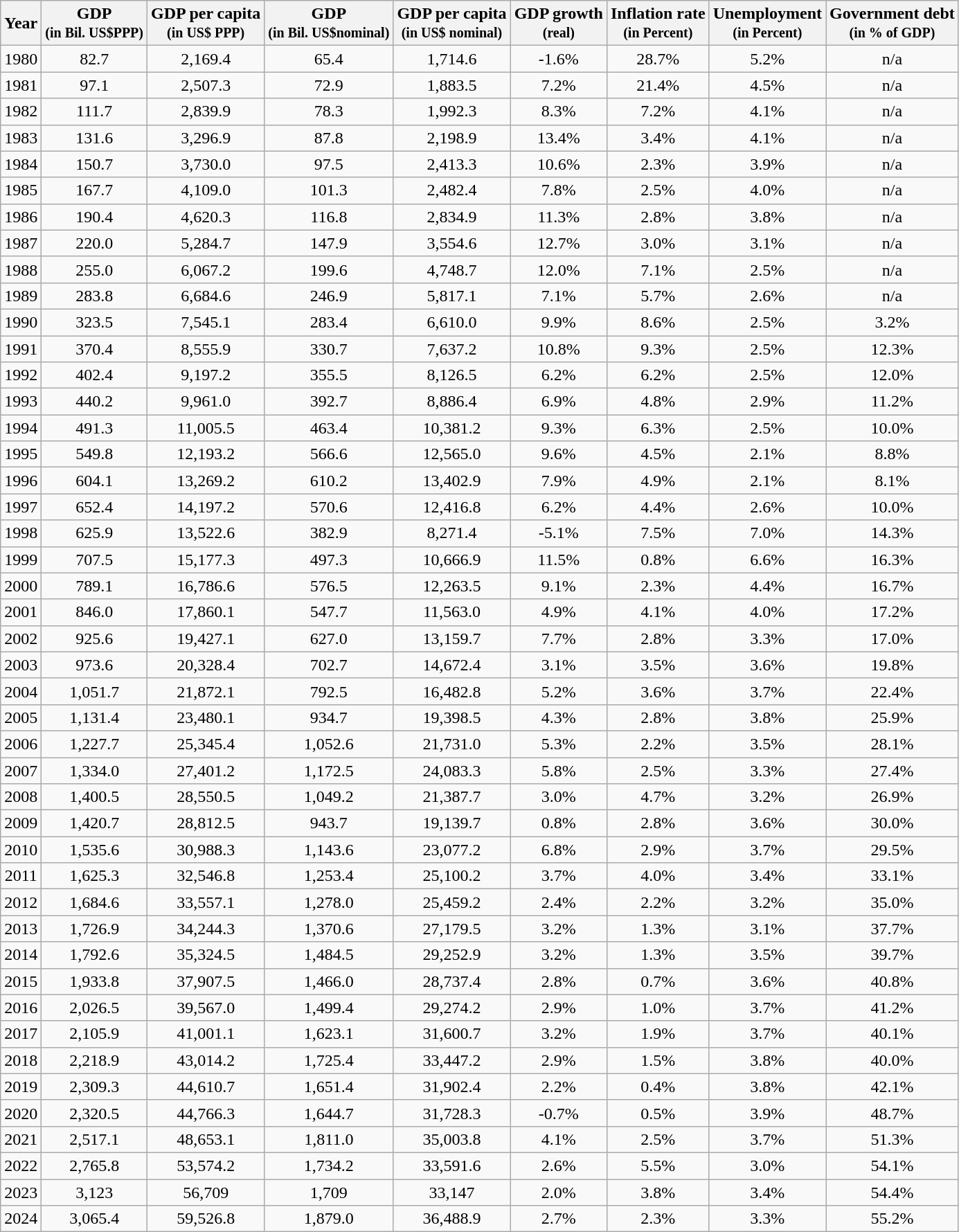<table class="wikitable sortable sticky-header" style="text-align:center;">
<tr>
<th>Year</th>
<th>GDP<br><small>(in Bil. US$PPP)</small></th>
<th>GDP per capita<br><small>(in US$ PPP)</small></th>
<th>GDP<br><small>(in Bil. US$nominal)</small></th>
<th>GDP per capita<br><small>(in US$ nominal)</small></th>
<th>GDP growth<br><small>(real)</small></th>
<th>Inflation rate<br><small>(in Percent)</small></th>
<th>Unemployment<br><small>(in Percent)</small></th>
<th>Government debt<br><small>(in % of GDP)</small></th>
</tr>
<tr>
<td>1980</td>
<td>82.7</td>
<td>2,169.4</td>
<td>65.4</td>
<td>1,714.6</td>
<td>-1.6%</td>
<td>28.7%</td>
<td>5.2%</td>
<td>n/a</td>
</tr>
<tr>
<td>1981</td>
<td>97.1</td>
<td>2,507.3</td>
<td>72.9</td>
<td>1,883.5</td>
<td>7.2%</td>
<td>21.4%</td>
<td>4.5%</td>
<td>n/a</td>
</tr>
<tr>
<td>1982</td>
<td>111.7</td>
<td>2,839.9</td>
<td>78.3</td>
<td>1,992.3</td>
<td>8.3%</td>
<td>7.2%</td>
<td>4.1%</td>
<td>n/a</td>
</tr>
<tr>
<td>1983</td>
<td>131.6</td>
<td>3,296.9</td>
<td>87.8</td>
<td>2,198.9</td>
<td>13.4%</td>
<td>3.4%</td>
<td>4.1%</td>
<td>n/a</td>
</tr>
<tr>
<td>1984</td>
<td>150.7</td>
<td>3,730.0</td>
<td>97.5</td>
<td>2,413.3</td>
<td>10.6%</td>
<td>2.3%</td>
<td>3.9%</td>
<td>n/a</td>
</tr>
<tr>
<td>1985</td>
<td>167.7</td>
<td>4,109.0</td>
<td>101.3</td>
<td>2,482.4</td>
<td>7.8%</td>
<td>2.5%</td>
<td>4.0%</td>
<td>n/a</td>
</tr>
<tr>
<td>1986</td>
<td>190.4</td>
<td>4,620.3</td>
<td>116.8</td>
<td>2,834.9</td>
<td>11.3%</td>
<td>2.8%</td>
<td>3.8%</td>
<td>n/a</td>
</tr>
<tr>
<td>1987</td>
<td>220.0</td>
<td>5,284.7</td>
<td>147.9</td>
<td>3,554.6</td>
<td>12.7%</td>
<td>3.0%</td>
<td>3.1%</td>
<td>n/a</td>
</tr>
<tr>
<td>1988</td>
<td>255.0</td>
<td>6,067.2</td>
<td>199.6</td>
<td>4,748.7</td>
<td>12.0%</td>
<td>7.1%</td>
<td>2.5%</td>
<td>n/a</td>
</tr>
<tr>
<td>1989</td>
<td>283.8</td>
<td>6,684.6</td>
<td>246.9</td>
<td>5,817.1</td>
<td>7.1%</td>
<td>5.7%</td>
<td>2.6%</td>
<td>n/a</td>
</tr>
<tr>
<td>1990</td>
<td>323.5</td>
<td>7,545.1</td>
<td>283.4</td>
<td>6,610.0</td>
<td>9.9%</td>
<td>8.6%</td>
<td>2.5%</td>
<td>3.2%</td>
</tr>
<tr>
<td>1991</td>
<td>370.4</td>
<td>8,555.9</td>
<td>330.7</td>
<td>7,637.2</td>
<td>10.8%</td>
<td>9.3%</td>
<td>2.5%</td>
<td>12.3%</td>
</tr>
<tr>
<td>1992</td>
<td>402.4</td>
<td>9,197.2</td>
<td>355.5</td>
<td>8,126.5</td>
<td>6.2%</td>
<td>6.2%</td>
<td>2.5%</td>
<td>12.0%</td>
</tr>
<tr>
<td>1993</td>
<td>440.2</td>
<td>9,961.0</td>
<td>392.7</td>
<td>8,886.4</td>
<td>6.9%</td>
<td>4.8%</td>
<td>2.9%</td>
<td>11.2%</td>
</tr>
<tr>
<td>1994</td>
<td>491.3</td>
<td>11,005.5</td>
<td>463.4</td>
<td>10,381.2</td>
<td>9.3%</td>
<td>6.3%</td>
<td>2.5%</td>
<td>10.0%</td>
</tr>
<tr>
<td>1995</td>
<td>549.8</td>
<td>12,193.2</td>
<td>566.6</td>
<td>12,565.0</td>
<td>9.6%</td>
<td>4.5%</td>
<td>2.1%</td>
<td>8.8%</td>
</tr>
<tr>
<td>1996</td>
<td>604.1</td>
<td>13,269.2</td>
<td>610.2</td>
<td>13,402.9</td>
<td>7.9%</td>
<td>4.9%</td>
<td>2.1%</td>
<td>8.1%</td>
</tr>
<tr>
<td>1997</td>
<td>652.4</td>
<td>14,197.2</td>
<td>570.6</td>
<td>12,416.8</td>
<td>6.2%</td>
<td>4.4%</td>
<td>2.6%</td>
<td>10.0%</td>
</tr>
<tr>
<td>1998</td>
<td>625.9</td>
<td>13,522.6</td>
<td>382.9</td>
<td>8,271.4</td>
<td>-5.1%</td>
<td>7.5%</td>
<td>7.0%</td>
<td>14.3%</td>
</tr>
<tr>
<td>1999</td>
<td>707.5</td>
<td>15,177.3</td>
<td>497.3</td>
<td>10,666.9</td>
<td>11.5%</td>
<td>0.8%</td>
<td>6.6%</td>
<td>16.3%</td>
</tr>
<tr>
<td>2000</td>
<td>789.1</td>
<td>16,786.6</td>
<td>576.5</td>
<td>12,263.5</td>
<td>9.1%</td>
<td>2.3%</td>
<td>4.4%</td>
<td>16.7%</td>
</tr>
<tr>
<td>2001</td>
<td>846.0</td>
<td>17,860.1</td>
<td>547.7</td>
<td>11,563.0</td>
<td>4.9%</td>
<td>4.1%</td>
<td>4.0%</td>
<td>17.2%</td>
</tr>
<tr>
<td>2002</td>
<td>925.6</td>
<td>19,427.1</td>
<td>627.0</td>
<td>13,159.7</td>
<td>7.7%</td>
<td>2.8%</td>
<td>3.3%</td>
<td>17.0%</td>
</tr>
<tr>
<td>2003</td>
<td>973.6</td>
<td>20,328.4</td>
<td>702.7</td>
<td>14,672.4</td>
<td>3.1%</td>
<td>3.5%</td>
<td>3.6%</td>
<td>19.8%</td>
</tr>
<tr>
<td>2004</td>
<td>1,051.7</td>
<td>21,872.1</td>
<td>792.5</td>
<td>16,482.8</td>
<td>5.2%</td>
<td>3.6%</td>
<td>3.7%</td>
<td>22.4%</td>
</tr>
<tr>
<td>2005</td>
<td>1,131.4</td>
<td>23,480.1</td>
<td>934.7</td>
<td>19,398.5</td>
<td>4.3%</td>
<td>2.8%</td>
<td>3.8%</td>
<td>25.9%</td>
</tr>
<tr>
<td>2006</td>
<td>1,227.7</td>
<td>25,345.4</td>
<td>1,052.6</td>
<td>21,731.0</td>
<td>5.3%</td>
<td>2.2%</td>
<td>3.5%</td>
<td>28.1%</td>
</tr>
<tr>
<td>2007</td>
<td>1,334.0</td>
<td>27,401.2</td>
<td>1,172.5</td>
<td>24,083.3</td>
<td>5.8%</td>
<td>2.5%</td>
<td>3.3%</td>
<td>27.4%</td>
</tr>
<tr>
<td>2008</td>
<td>1,400.5</td>
<td>28,550.5</td>
<td>1,049.2</td>
<td>21,387.7</td>
<td>3.0%</td>
<td>4.7%</td>
<td>3.2%</td>
<td>26.9%</td>
</tr>
<tr>
<td>2009</td>
<td>1,420.7</td>
<td>28,812.5</td>
<td>943.7</td>
<td>19,139.7</td>
<td>0.8%</td>
<td>2.8%</td>
<td>3.6%</td>
<td>30.0%</td>
</tr>
<tr>
<td>2010</td>
<td>1,535.6</td>
<td>30,988.3</td>
<td>1,143.6</td>
<td>23,077.2</td>
<td>6.8%</td>
<td>2.9%</td>
<td>3.7%</td>
<td>29.5%</td>
</tr>
<tr>
<td>2011</td>
<td>1,625.3</td>
<td>32,546.8</td>
<td>1,253.4</td>
<td>25,100.2</td>
<td>3.7%</td>
<td>4.0%</td>
<td>3.4%</td>
<td>33.1%</td>
</tr>
<tr>
<td>2012</td>
<td>1,684.6</td>
<td>33,557.1</td>
<td>1,278.0</td>
<td>25,459.2</td>
<td>2.4%</td>
<td>2.2%</td>
<td>3.2%</td>
<td>35.0%</td>
</tr>
<tr>
<td>2013</td>
<td>1,726.9</td>
<td>34,244.3</td>
<td>1,370.6</td>
<td>27,179.5</td>
<td>3.2%</td>
<td>1.3%</td>
<td>3.1%</td>
<td>37.7%</td>
</tr>
<tr>
<td>2014</td>
<td>1,792.6</td>
<td>35,324.5</td>
<td>1,484.5</td>
<td>29,252.9</td>
<td>3.2%</td>
<td>1.3%</td>
<td>3.5%</td>
<td>39.7%</td>
</tr>
<tr>
<td>2015</td>
<td>1,933.8</td>
<td>37,907.5</td>
<td>1,466.0</td>
<td>28,737.4</td>
<td>2.8%</td>
<td>0.7%</td>
<td>3.6%</td>
<td>40.8%</td>
</tr>
<tr>
<td>2016</td>
<td>2,026.5</td>
<td>39,567.0</td>
<td>1,499.4</td>
<td>29,274.2</td>
<td>2.9%</td>
<td>1.0%</td>
<td>3.7%</td>
<td>41.2%</td>
</tr>
<tr>
<td>2017</td>
<td>2,105.9</td>
<td>41,001.1</td>
<td>1,623.1</td>
<td>31,600.7</td>
<td>3.2%</td>
<td>1.9%</td>
<td>3.7%</td>
<td>40.1%</td>
</tr>
<tr>
<td>2018</td>
<td>2,218.9</td>
<td>43,014.2</td>
<td>1,725.4</td>
<td>33,447.2</td>
<td>2.9%</td>
<td>1.5%</td>
<td>3.8%</td>
<td>40.0%</td>
</tr>
<tr>
<td>2019</td>
<td>2,309.3</td>
<td>44,610.7</td>
<td>1,651.4</td>
<td>31,902.4</td>
<td>2.2%</td>
<td>0.4%</td>
<td>3.8%</td>
<td>42.1%</td>
</tr>
<tr>
<td>2020</td>
<td>2,320.5</td>
<td>44,766.3</td>
<td>1,644.7</td>
<td>31,728.3</td>
<td>-0.7%</td>
<td>0.5%</td>
<td>3.9%</td>
<td>48.7%</td>
</tr>
<tr>
<td>2021</td>
<td>2,517.1</td>
<td>48,653.1</td>
<td>1,811.0</td>
<td>35,003.8</td>
<td>4.1%</td>
<td>2.5%</td>
<td>3.7%</td>
<td>51.3%</td>
</tr>
<tr>
<td>2022</td>
<td>2,765.8</td>
<td>53,574.2</td>
<td>1,734.2</td>
<td>33,591.6</td>
<td>2.6%</td>
<td>5.5%</td>
<td>3.0%</td>
<td>54.1%</td>
</tr>
<tr>
<td>2023</td>
<td>3,123</td>
<td>56,709</td>
<td>1,709</td>
<td>33,147</td>
<td>2.0%</td>
<td>3.8%</td>
<td>3.4%</td>
<td>54.4%</td>
</tr>
<tr>
<td>2024</td>
<td>3,065.4</td>
<td>59,526.8</td>
<td>1,879.0</td>
<td>36,488.9</td>
<td>2.7%</td>
<td>2.3%</td>
<td>3.3%</td>
<td>55.2%</td>
</tr>
</table>
